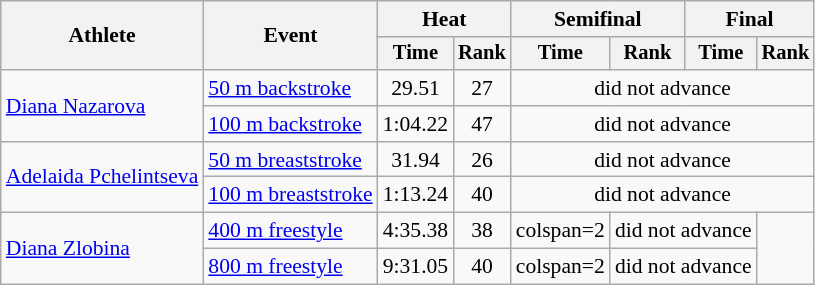<table class="wikitable" style="text-align:center; font-size:90%">
<tr>
<th rowspan="2">Athlete</th>
<th rowspan="2">Event</th>
<th colspan="2">Heat</th>
<th colspan="2">Semifinal</th>
<th colspan="2">Final</th>
</tr>
<tr style="font-size:95%">
<th>Time</th>
<th>Rank</th>
<th>Time</th>
<th>Rank</th>
<th>Time</th>
<th>Rank</th>
</tr>
<tr>
<td align=left rowspan=2><a href='#'>Diana Nazarova</a></td>
<td align=left><a href='#'>50 m backstroke</a></td>
<td>29.51</td>
<td>27</td>
<td colspan=4>did not advance</td>
</tr>
<tr>
<td align=left><a href='#'>100 m backstroke</a></td>
<td>1:04.22</td>
<td>47</td>
<td colspan=4>did not advance</td>
</tr>
<tr>
<td align=left rowspan=2><a href='#'>Adelaida Pchelintseva</a></td>
<td align=left><a href='#'>50 m breaststroke</a></td>
<td>31.94</td>
<td>26</td>
<td colspan=4>did not advance</td>
</tr>
<tr>
<td align=left><a href='#'>100 m breaststroke</a></td>
<td>1:13.24</td>
<td>40</td>
<td colspan=4>did not advance</td>
</tr>
<tr>
<td align=left rowspan=2><a href='#'>Diana Zlobina</a></td>
<td align=left><a href='#'>400 m freestyle</a></td>
<td>4:35.38</td>
<td>38</td>
<td>colspan=2 </td>
<td colspan=2>did not advance</td>
</tr>
<tr>
<td align=left><a href='#'>800 m freestyle</a></td>
<td>9:31.05</td>
<td>40</td>
<td>colspan=2 </td>
<td colspan=2>did not advance</td>
</tr>
</table>
